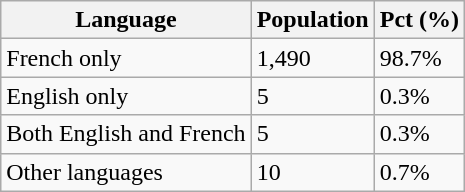<table class="wikitable">
<tr>
<th>Language</th>
<th>Population</th>
<th>Pct (%)</th>
</tr>
<tr>
<td>French only</td>
<td>1,490</td>
<td>98.7%</td>
</tr>
<tr>
<td>English only</td>
<td>5</td>
<td>0.3%</td>
</tr>
<tr>
<td>Both English and French</td>
<td>5</td>
<td>0.3%</td>
</tr>
<tr>
<td>Other languages</td>
<td>10</td>
<td>0.7%</td>
</tr>
</table>
